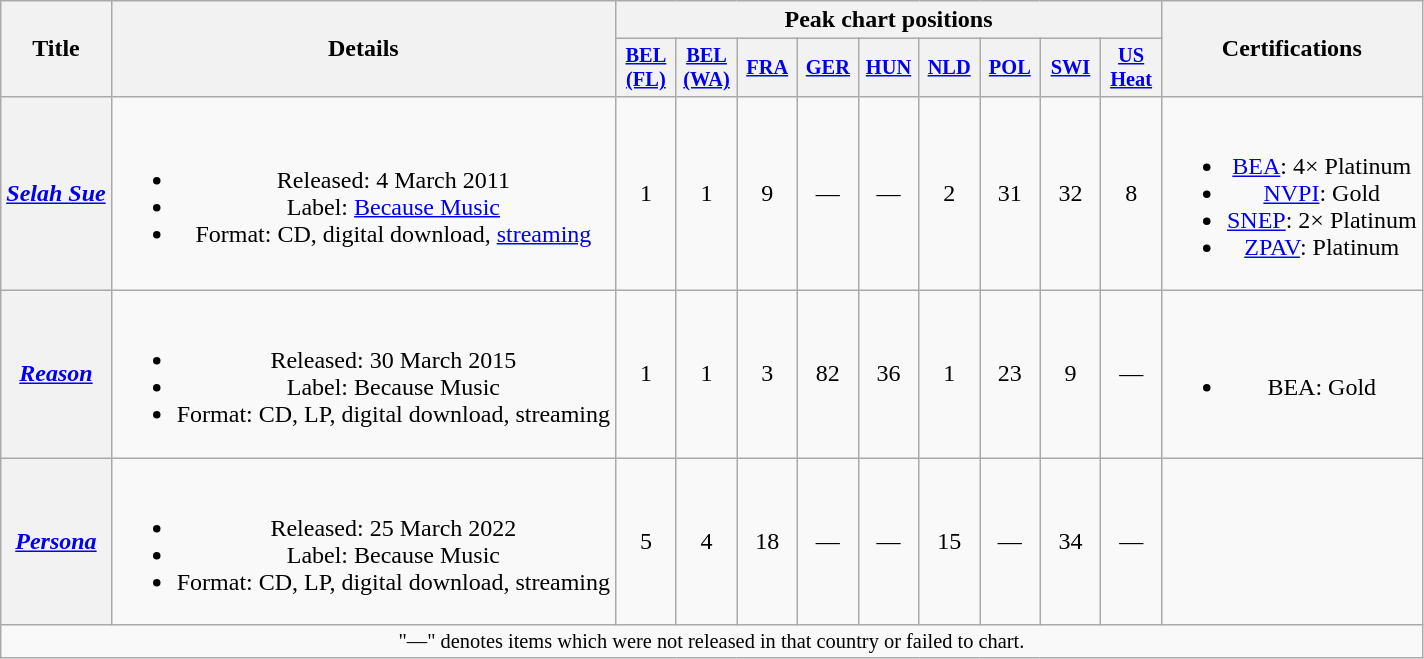<table class="wikitable plainrowheaders" style="text-align:center;">
<tr>
<th scope="col" rowspan="2">Title</th>
<th scope="col" rowspan="2">Details</th>
<th scope="col" colspan="9">Peak chart positions</th>
<th scope="col" rowspan="2">Certifications</th>
</tr>
<tr>
<th scope="col" style="width:2.5em;font-size:85%;"><a href='#'>BEL<br>(FL)</a><br></th>
<th scope="col" style="width:2.5em;font-size:85%;"><a href='#'>BEL<br>(WA)</a><br></th>
<th scope="col" style="width:2.5em;font-size:85%;"><a href='#'>FRA</a><br></th>
<th scope="col" style="width:2.5em;font-size:85%;"><a href='#'>GER</a><br></th>
<th scope="col" style="width:2.5em;font-size:85%;"><a href='#'>HUN</a><br></th>
<th scope="col" style="width:2.5em;font-size:85%;"><a href='#'>NLD</a><br></th>
<th scope="col" style="width:2.5em;font-size:85%;"><a href='#'>POL</a><br></th>
<th scope="col" style="width:2.5em;font-size:85%;"><a href='#'>SWI</a><br></th>
<th scope="col" style="width:2.5em;font-size:85%;"><a href='#'>US<br>Heat</a><br></th>
</tr>
<tr>
<th scope="row"><em><a href='#'>Selah Sue</a></em></th>
<td><br><ul><li>Released: 4 March 2011</li><li>Label: <a href='#'>Because Music</a></li><li>Format: CD, digital download, <a href='#'>streaming</a></li></ul></td>
<td>1</td>
<td>1</td>
<td>9</td>
<td>—</td>
<td>—</td>
<td>2</td>
<td>31</td>
<td>32</td>
<td>8</td>
<td><br><ul><li><a href='#'>BEA</a>: 4× Platinum</li><li><a href='#'>NVPI</a>: Gold</li><li><a href='#'>SNEP</a>: 2× Platinum</li><li><a href='#'>ZPAV</a>: Platinum</li></ul></td>
</tr>
<tr>
<th scope="row"><em><a href='#'>Reason</a></em></th>
<td><br><ul><li>Released: 30 March 2015</li><li>Label: Because Music</li><li>Format: CD, LP, digital download, streaming</li></ul></td>
<td>1</td>
<td>1</td>
<td>3</td>
<td>82</td>
<td>36</td>
<td>1</td>
<td>23</td>
<td>9</td>
<td>—</td>
<td><br><ul><li>BEA: Gold</li></ul></td>
</tr>
<tr>
<th scope="row"><em><a href='#'>Persona</a></em></th>
<td><br><ul><li>Released: 25 March 2022</li><li>Label: Because Music</li><li>Format: CD, LP, digital download, streaming</li></ul></td>
<td>5</td>
<td>4</td>
<td>18</td>
<td>—</td>
<td>—</td>
<td>15</td>
<td>—</td>
<td>34</td>
<td>—</td>
<td></td>
</tr>
<tr>
<td colspan="14" style="font-size:85%;">"—" denotes items which were not released in that country or failed to chart.</td>
</tr>
</table>
